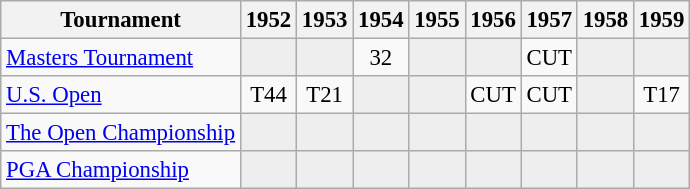<table class="wikitable" style="font-size:95%;text-align:center;">
<tr>
<th>Tournament</th>
<th>1952</th>
<th>1953</th>
<th>1954</th>
<th>1955</th>
<th>1956</th>
<th>1957</th>
<th>1958</th>
<th>1959</th>
</tr>
<tr>
<td align=left><a href='#'>Masters Tournament</a></td>
<td style="background:#eeeeee;"></td>
<td style="background:#eeeeee;"></td>
<td>32</td>
<td style="background:#eeeeee;"></td>
<td style="background:#eeeeee;"></td>
<td>CUT</td>
<td style="background:#eeeeee;"></td>
<td style="background:#eeeeee;"></td>
</tr>
<tr>
<td align=left><a href='#'>U.S. Open</a></td>
<td>T44</td>
<td>T21</td>
<td style="background:#eeeeee;"></td>
<td style="background:#eeeeee;"></td>
<td>CUT</td>
<td>CUT</td>
<td style="background:#eeeeee;"></td>
<td>T17</td>
</tr>
<tr>
<td align=left><a href='#'>The Open Championship</a></td>
<td style="background:#eeeeee;"></td>
<td style="background:#eeeeee;"></td>
<td style="background:#eeeeee;"></td>
<td style="background:#eeeeee;"></td>
<td style="background:#eeeeee;"></td>
<td style="background:#eeeeee;"></td>
<td style="background:#eeeeee;"></td>
<td style="background:#eeeeee;"></td>
</tr>
<tr>
<td align=left><a href='#'>PGA Championship</a></td>
<td style="background:#eeeeee;"></td>
<td style="background:#eeeeee;"></td>
<td style="background:#eeeeee;"></td>
<td style="background:#eeeeee;"></td>
<td style="background:#eeeeee;"></td>
<td style="background:#eeeeee;"></td>
<td style="background:#eeeeee;"></td>
<td style="background:#eeeeee;"></td>
</tr>
</table>
